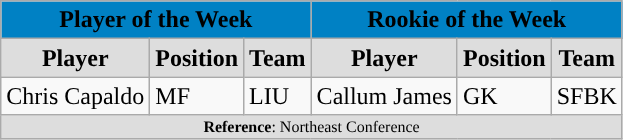<table class="wikitable">
<tr>
<th colspan="3" style="background:#0081C4;"><span>Player of the Week</span></th>
<th colspan="3" style="background:#0081C4;"><span>Rookie of the Week</span></th>
</tr>
<tr>
<th style="background:#ddd;">Player</th>
<th style="background:#ddd;">Position</th>
<th style="background:#ddd;">Team</th>
<th style="background:#ddd;">Player</th>
<th style="background:#ddd;">Position</th>
<th style="background:#ddd;">Team</th>
</tr>
<tr>
<td>Chris Capaldo</td>
<td>MF</td>
<td !>LIU</td>
<td>Callum James</td>
<td>GK</td>
<td !>SFBK</td>
</tr>
<tr>
<td colspan="6"  style="font-size:8pt; text-align:center; background:#ddd;"><strong>Reference</strong>: Northeast Conference</td>
</tr>
</table>
